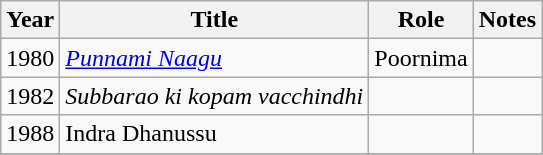<table class="wikitable sortable">
<tr>
<th>Year</th>
<th>Title</th>
<th>Role</th>
<th class="unsortable">Notes</th>
</tr>
<tr>
<td>1980</td>
<td><em><a href='#'>Punnami Naagu</a></em></td>
<td>Poornima</td>
<td></td>
</tr>
<tr>
<td>1982</td>
<td><em>Subbarao ki kopam vacchindhi </em></td>
<td></td>
<td></td>
</tr>
<tr>
<td>1988</td>
<td>Indra Dhanussu</td>
<td></td>
<td></td>
</tr>
<tr>
</tr>
</table>
